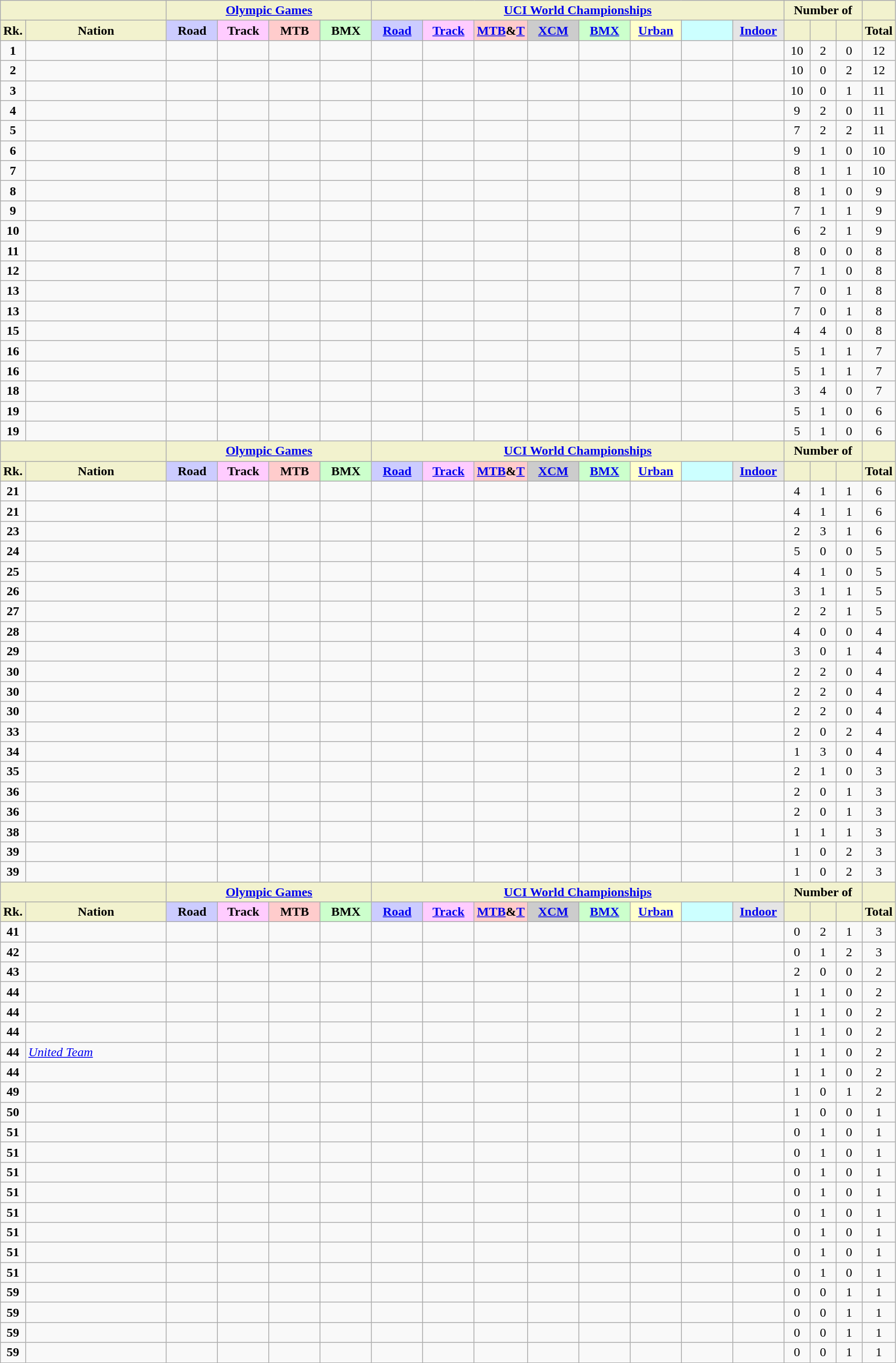<table class="wikitable" style="margin-top:0em; text-align:center; font-size:100%;">
<tr>
<th colspan="2" style="background: #f2f2ce;"></th>
<th colspan="4" style="background: #f2f2ce;"><a href='#'>Olympic Games</a></th>
<th colspan="8" style="background: #f2f2ce;"><a href='#'>UCI World Championships</a></th>
<th colspan="3" style="background: #f2f2ce;"><strong>Number of</strong></th>
<th style="background: #f2f2ce;"></th>
</tr>
<tr>
<th style="background-color:#f2f2ce; width:1.0em;">Rk.</th>
<th style="background-color:#f2f2ce; width:10.7em;">Nation</th>
<th style="background-color:#ccf; width:3.6em;;">Road</th>
<th style="background-color:#fcf; width:3.6em;;">Track</th>
<th style="background-color:#fcc; width:3.6em;;">MTB</th>
<th style="background-color:#cfc; width:3.6em;;">BMX</th>
<th style="background-color:#ccf; width:3.6em;;"><a href='#'>Road</a></th>
<th style="background-color:#fcf; width:3.6em;;"><a href='#'>Track</a></th>
<th style="background-color:#fcc; width:3.6em;;"><a href='#'>MTB</a>&<a href='#'>T</a></th>
<th style="background-color:#ccc; width:3.6em;;"><a href='#'>XCM</a></th>
<th style="background-color:#cfc; width:3.6em;;"><a href='#'>BMX</a></th>
<th style="background-color:#ffc; width:3.6em;;"><a href='#'>Urban</a></th>
<th style="background-color:#cff; width:3.6em;;"></th>
<th style="background-color:#e5e5e5; width:3.6em;;"><a href='#'>Indoor</a></th>
<th style="background-color:#f2f2ce; width:1.6em;;"></th>
<th style="background-color:#f2f2ce; width:1.6em;;"></th>
<th style="background-color:#f2f2ce; width:1.6em;;"></th>
<th style="background-color:#f2f2ce; width:1.6em;;"><strong>Total</strong></th>
</tr>
<tr>
<td><strong>1</strong></td>
<td align=left></td>
<td></td>
<td></td>
<td></td>
<td></td>
<td></td>
<td></td>
<td></td>
<td></td>
<td></td>
<td></td>
<td></td>
<td></td>
<td>10</td>
<td>2</td>
<td>0</td>
<td>12</td>
</tr>
<tr>
<td><strong>2</strong></td>
<td align=left></td>
<td></td>
<td></td>
<td></td>
<td></td>
<td></td>
<td></td>
<td></td>
<td></td>
<td></td>
<td></td>
<td></td>
<td></td>
<td>10</td>
<td>0</td>
<td>2</td>
<td>12</td>
</tr>
<tr>
<td><strong>3</strong></td>
<td align=left></td>
<td></td>
<td></td>
<td></td>
<td></td>
<td></td>
<td></td>
<td></td>
<td></td>
<td></td>
<td></td>
<td></td>
<td></td>
<td>10</td>
<td>0</td>
<td>1</td>
<td>11</td>
</tr>
<tr>
<td><strong>4</strong></td>
<td align=left></td>
<td></td>
<td></td>
<td></td>
<td></td>
<td></td>
<td></td>
<td></td>
<td></td>
<td></td>
<td></td>
<td></td>
<td></td>
<td>9</td>
<td>2</td>
<td>0</td>
<td>11</td>
</tr>
<tr>
<td><strong>5</strong></td>
<td align=left></td>
<td></td>
<td></td>
<td></td>
<td></td>
<td></td>
<td></td>
<td></td>
<td></td>
<td></td>
<td></td>
<td></td>
<td></td>
<td>7</td>
<td>2</td>
<td>2</td>
<td>11</td>
</tr>
<tr>
<td><strong>6</strong></td>
<td align=left></td>
<td></td>
<td></td>
<td></td>
<td></td>
<td></td>
<td></td>
<td></td>
<td></td>
<td></td>
<td></td>
<td></td>
<td></td>
<td>9</td>
<td>1</td>
<td>0</td>
<td>10</td>
</tr>
<tr>
<td><strong>7</strong></td>
<td align=left></td>
<td></td>
<td></td>
<td></td>
<td></td>
<td></td>
<td></td>
<td></td>
<td></td>
<td></td>
<td></td>
<td></td>
<td></td>
<td>8</td>
<td>1</td>
<td>1</td>
<td>10</td>
</tr>
<tr>
<td><strong>8</strong></td>
<td align=left></td>
<td></td>
<td></td>
<td></td>
<td></td>
<td></td>
<td></td>
<td></td>
<td></td>
<td></td>
<td></td>
<td></td>
<td></td>
<td>8</td>
<td>1</td>
<td>0</td>
<td>9</td>
</tr>
<tr>
<td><strong>9</strong></td>
<td align=left></td>
<td></td>
<td></td>
<td></td>
<td></td>
<td></td>
<td></td>
<td></td>
<td></td>
<td></td>
<td></td>
<td></td>
<td></td>
<td>7</td>
<td>1</td>
<td>1</td>
<td>9</td>
</tr>
<tr>
<td><strong>10</strong></td>
<td align=left></td>
<td></td>
<td></td>
<td></td>
<td></td>
<td></td>
<td></td>
<td></td>
<td></td>
<td></td>
<td></td>
<td></td>
<td></td>
<td>6</td>
<td>2</td>
<td>1</td>
<td>9</td>
</tr>
<tr>
<td><strong>11</strong></td>
<td align=left></td>
<td></td>
<td></td>
<td></td>
<td></td>
<td></td>
<td></td>
<td></td>
<td></td>
<td></td>
<td></td>
<td></td>
<td></td>
<td>8</td>
<td>0</td>
<td>0</td>
<td>8</td>
</tr>
<tr>
<td><strong>12</strong></td>
<td align=left></td>
<td></td>
<td></td>
<td></td>
<td></td>
<td></td>
<td></td>
<td></td>
<td></td>
<td></td>
<td></td>
<td></td>
<td></td>
<td>7</td>
<td>1</td>
<td>0</td>
<td>8</td>
</tr>
<tr>
<td><strong>13</strong></td>
<td align=left></td>
<td></td>
<td></td>
<td></td>
<td></td>
<td></td>
<td></td>
<td></td>
<td></td>
<td></td>
<td></td>
<td></td>
<td></td>
<td>7</td>
<td>0</td>
<td>1</td>
<td>8</td>
</tr>
<tr>
<td><strong>13</strong></td>
<td align=left></td>
<td></td>
<td></td>
<td></td>
<td></td>
<td></td>
<td></td>
<td></td>
<td></td>
<td></td>
<td></td>
<td></td>
<td></td>
<td>7</td>
<td>0</td>
<td>1</td>
<td>8</td>
</tr>
<tr>
<td><strong>15</strong></td>
<td align=left></td>
<td></td>
<td></td>
<td></td>
<td></td>
<td></td>
<td></td>
<td></td>
<td></td>
<td></td>
<td></td>
<td></td>
<td></td>
<td>4</td>
<td>4</td>
<td>0</td>
<td>8</td>
</tr>
<tr>
<td><strong>16</strong></td>
<td align=left></td>
<td></td>
<td></td>
<td></td>
<td></td>
<td></td>
<td></td>
<td></td>
<td></td>
<td></td>
<td></td>
<td></td>
<td></td>
<td>5</td>
<td>1</td>
<td>1</td>
<td>7</td>
</tr>
<tr>
<td><strong>16</strong></td>
<td align=left></td>
<td></td>
<td></td>
<td></td>
<td></td>
<td></td>
<td></td>
<td></td>
<td></td>
<td></td>
<td></td>
<td></td>
<td></td>
<td>5</td>
<td>1</td>
<td>1</td>
<td>7</td>
</tr>
<tr>
<td><strong>18</strong></td>
<td align=left></td>
<td></td>
<td></td>
<td></td>
<td></td>
<td></td>
<td></td>
<td></td>
<td></td>
<td></td>
<td></td>
<td></td>
<td></td>
<td>3</td>
<td>4</td>
<td>0</td>
<td>7</td>
</tr>
<tr>
<td><strong>19</strong></td>
<td align=left></td>
<td></td>
<td></td>
<td></td>
<td></td>
<td></td>
<td></td>
<td></td>
<td></td>
<td></td>
<td></td>
<td></td>
<td></td>
<td>5</td>
<td>1</td>
<td>0</td>
<td>6</td>
</tr>
<tr>
<td><strong>19</strong></td>
<td align=left><em></em></td>
<td></td>
<td></td>
<td></td>
<td></td>
<td></td>
<td></td>
<td></td>
<td></td>
<td></td>
<td></td>
<td></td>
<td></td>
<td>5</td>
<td>1</td>
<td>0</td>
<td>6</td>
</tr>
<tr>
<th colspan="2" style="background: #f2f2ce;"></th>
<th colspan="4" style="background: #f2f2ce;"><a href='#'>Olympic Games</a></th>
<th colspan="8" style="background: #f2f2ce;"><a href='#'>UCI World Championships</a></th>
<th colspan="3" style="background: #f2f2ce;"><strong>Number of</strong></th>
<th style="background: #f2f2ce;"></th>
</tr>
<tr>
<th style="background-color:#f2f2ce; width:1.0em;">Rk.</th>
<th style="background-color:#f2f2ce; width:10.7em;">Nation</th>
<th style="background-color:#ccf; width:3.6em;;">Road</th>
<th style="background-color:#fcf; width:3.6em;;">Track</th>
<th style="background-color:#fcc; width:3.6em;;">MTB</th>
<th style="background-color:#cfc; width:3.6em;;">BMX</th>
<th style="background-color:#ccf; width:3.6em;;"><a href='#'>Road</a></th>
<th style="background-color:#fcf; width:3.6em;;"><a href='#'>Track</a></th>
<th style="background-color:#fcc; width:3.6em;;"><a href='#'>MTB</a>&<a href='#'>T</a></th>
<th style="background-color:#ccc; width:3.6em;;"><a href='#'>XCM</a></th>
<th style="background-color:#cfc; width:3.6em;;"><a href='#'>BMX</a></th>
<th style="background-color:#ffc; width:3.6em;;"><a href='#'>Urban</a></th>
<th style="background-color:#cff; width:3.6em;;"></th>
<th style="background-color:#e5e5e5; width:3.6em;;"><a href='#'>Indoor</a></th>
<th style="background-color:#f2f2ce; width:1.6em;;"></th>
<th style="background-color:#f2f2ce; width:1.6em;;"></th>
<th style="background-color:#f2f2ce; width:1.6em;;"></th>
<th style="background-color:#f2f2ce; width:1.6em;;"><strong>Total</strong></th>
</tr>
<tr>
<td><strong>21</strong></td>
<td align=left><em></em></td>
<td></td>
<td></td>
<td></td>
<td></td>
<td></td>
<td></td>
<td></td>
<td></td>
<td></td>
<td></td>
<td></td>
<td></td>
<td>4</td>
<td>1</td>
<td>1</td>
<td>6</td>
</tr>
<tr>
<td><strong>21</strong></td>
<td align=left></td>
<td></td>
<td></td>
<td></td>
<td></td>
<td></td>
<td></td>
<td></td>
<td></td>
<td></td>
<td></td>
<td></td>
<td></td>
<td>4</td>
<td>1</td>
<td>1</td>
<td>6</td>
</tr>
<tr>
<td><strong>23</strong></td>
<td align=left></td>
<td></td>
<td></td>
<td></td>
<td></td>
<td></td>
<td></td>
<td></td>
<td></td>
<td></td>
<td></td>
<td></td>
<td></td>
<td>2</td>
<td>3</td>
<td>1</td>
<td>6</td>
</tr>
<tr>
<td><strong>24</strong></td>
<td align=left><em></em></td>
<td></td>
<td></td>
<td></td>
<td></td>
<td></td>
<td></td>
<td></td>
<td></td>
<td></td>
<td></td>
<td></td>
<td></td>
<td>5</td>
<td>0</td>
<td>0</td>
<td>5</td>
</tr>
<tr>
<td><strong>25</strong></td>
<td align=left></td>
<td></td>
<td></td>
<td></td>
<td></td>
<td></td>
<td></td>
<td></td>
<td></td>
<td></td>
<td></td>
<td></td>
<td></td>
<td>4</td>
<td>1</td>
<td>0</td>
<td>5</td>
</tr>
<tr>
<td><strong>26</strong></td>
<td align=left></td>
<td></td>
<td></td>
<td></td>
<td></td>
<td></td>
<td></td>
<td></td>
<td></td>
<td></td>
<td></td>
<td></td>
<td></td>
<td>3</td>
<td>1</td>
<td>1</td>
<td>5</td>
</tr>
<tr>
<td><strong>27</strong></td>
<td align=left></td>
<td></td>
<td></td>
<td></td>
<td></td>
<td></td>
<td></td>
<td></td>
<td></td>
<td></td>
<td></td>
<td></td>
<td></td>
<td>2</td>
<td>2</td>
<td>1</td>
<td>5</td>
</tr>
<tr>
<td><strong>28</strong></td>
<td align=left><em></em></td>
<td></td>
<td></td>
<td></td>
<td></td>
<td></td>
<td></td>
<td></td>
<td></td>
<td></td>
<td></td>
<td></td>
<td></td>
<td>4</td>
<td>0</td>
<td>0</td>
<td>4</td>
</tr>
<tr>
<td><strong>29</strong></td>
<td align=left></td>
<td></td>
<td></td>
<td></td>
<td></td>
<td></td>
<td></td>
<td></td>
<td></td>
<td></td>
<td></td>
<td></td>
<td></td>
<td>3</td>
<td>0</td>
<td>1</td>
<td>4</td>
</tr>
<tr>
<td><strong>30</strong></td>
<td align=left></td>
<td></td>
<td></td>
<td></td>
<td></td>
<td></td>
<td></td>
<td></td>
<td></td>
<td></td>
<td></td>
<td></td>
<td></td>
<td>2</td>
<td>2</td>
<td>0</td>
<td>4</td>
</tr>
<tr>
<td><strong>30</strong></td>
<td align=left></td>
<td></td>
<td></td>
<td></td>
<td></td>
<td></td>
<td></td>
<td></td>
<td></td>
<td></td>
<td></td>
<td></td>
<td></td>
<td>2</td>
<td>2</td>
<td>0</td>
<td>4</td>
</tr>
<tr>
<td><strong>30</strong></td>
<td align=left></td>
<td></td>
<td></td>
<td></td>
<td></td>
<td></td>
<td></td>
<td></td>
<td></td>
<td></td>
<td></td>
<td></td>
<td></td>
<td>2</td>
<td>2</td>
<td>0</td>
<td>4</td>
</tr>
<tr>
<td><strong>33</strong></td>
<td align=left></td>
<td></td>
<td></td>
<td></td>
<td></td>
<td></td>
<td></td>
<td></td>
<td></td>
<td></td>
<td></td>
<td></td>
<td></td>
<td>2</td>
<td>0</td>
<td>2</td>
<td>4</td>
</tr>
<tr>
<td><strong>34</strong></td>
<td align=left></td>
<td></td>
<td></td>
<td></td>
<td></td>
<td></td>
<td></td>
<td></td>
<td></td>
<td></td>
<td></td>
<td></td>
<td></td>
<td>1</td>
<td>3</td>
<td>0</td>
<td>4</td>
</tr>
<tr>
<td><strong>35</strong></td>
<td align=left></td>
<td></td>
<td></td>
<td></td>
<td></td>
<td></td>
<td></td>
<td></td>
<td></td>
<td></td>
<td></td>
<td></td>
<td></td>
<td>2</td>
<td>1</td>
<td>0</td>
<td>3</td>
</tr>
<tr>
<td><strong>36</strong></td>
<td align=left></td>
<td></td>
<td></td>
<td></td>
<td></td>
<td></td>
<td></td>
<td></td>
<td></td>
<td></td>
<td></td>
<td></td>
<td></td>
<td>2</td>
<td>0</td>
<td>1</td>
<td>3</td>
</tr>
<tr>
<td><strong>36</strong></td>
<td align=left></td>
<td></td>
<td></td>
<td></td>
<td></td>
<td></td>
<td></td>
<td></td>
<td></td>
<td></td>
<td></td>
<td></td>
<td></td>
<td>2</td>
<td>0</td>
<td>1</td>
<td>3</td>
</tr>
<tr>
<td><strong>38</strong></td>
<td align=left></td>
<td></td>
<td></td>
<td></td>
<td></td>
<td></td>
<td></td>
<td></td>
<td></td>
<td></td>
<td></td>
<td></td>
<td></td>
<td>1</td>
<td>1</td>
<td>1</td>
<td>3</td>
</tr>
<tr>
<td><strong>39</strong></td>
<td align=left></td>
<td></td>
<td></td>
<td></td>
<td></td>
<td></td>
<td></td>
<td></td>
<td></td>
<td></td>
<td></td>
<td></td>
<td></td>
<td>1</td>
<td>0</td>
<td>2</td>
<td>3</td>
</tr>
<tr>
<td><strong>39</strong></td>
<td align=left></td>
<td></td>
<td></td>
<td></td>
<td></td>
<td></td>
<td></td>
<td></td>
<td></td>
<td></td>
<td></td>
<td></td>
<td></td>
<td>1</td>
<td>0</td>
<td>2</td>
<td>3</td>
</tr>
<tr>
<th colspan="2" style="background: #f2f2ce;"></th>
<th colspan="4" style="background: #f2f2ce;"><a href='#'>Olympic Games</a></th>
<th colspan="8" style="background: #f2f2ce;"><a href='#'>UCI World Championships</a></th>
<th colspan="3" style="background: #f2f2ce;"><strong>Number of</strong></th>
<th style="background: #f2f2ce;"></th>
</tr>
<tr>
<th style="background-color:#f2f2ce; width:1.0em;">Rk.</th>
<th style="background-color:#f2f2ce; width:10.7em;">Nation</th>
<th style="background-color:#ccf; width:3.6em;;">Road</th>
<th style="background-color:#fcf; width:3.6em;;">Track</th>
<th style="background-color:#fcc; width:3.6em;;">MTB</th>
<th style="background-color:#cfc; width:3.6em;;">BMX</th>
<th style="background-color:#ccf; width:3.6em;;"><a href='#'>Road</a></th>
<th style="background-color:#fcf; width:3.6em;;"><a href='#'>Track</a></th>
<th style="background-color:#fcc; width:3.6em;;"><a href='#'>MTB</a>&<a href='#'>T</a></th>
<th style="background-color:#ccc; width:3.6em;;"><a href='#'>XCM</a></th>
<th style="background-color:#cfc; width:3.6em;;"><a href='#'>BMX</a></th>
<th style="background-color:#ffc; width:3.6em;;"><a href='#'>Urban</a></th>
<th style="background-color:#cff; width:3.6em;;"></th>
<th style="background-color:#e5e5e5; width:3.6em;;"><a href='#'>Indoor</a></th>
<th style="background-color:#f2f2ce; width:1.6em;;"></th>
<th style="background-color:#f2f2ce; width:1.6em;;"></th>
<th style="background-color:#f2f2ce; width:1.6em;;"></th>
<th style="background-color:#f2f2ce; width:1.6em;;"><strong>Total</strong></th>
</tr>
<tr>
<td><strong>41</strong></td>
<td align=left></td>
<td></td>
<td></td>
<td></td>
<td></td>
<td></td>
<td></td>
<td></td>
<td></td>
<td></td>
<td></td>
<td></td>
<td></td>
<td>0</td>
<td>2</td>
<td>1</td>
<td>3</td>
</tr>
<tr>
<td><strong>42</strong></td>
<td align=left></td>
<td></td>
<td></td>
<td></td>
<td></td>
<td></td>
<td></td>
<td></td>
<td></td>
<td></td>
<td></td>
<td></td>
<td></td>
<td>0</td>
<td>1</td>
<td>2</td>
<td>3</td>
</tr>
<tr>
<td><strong>43</strong></td>
<td align=left></td>
<td></td>
<td></td>
<td></td>
<td></td>
<td></td>
<td></td>
<td></td>
<td></td>
<td></td>
<td></td>
<td></td>
<td></td>
<td>2</td>
<td>0</td>
<td>0</td>
<td>2</td>
</tr>
<tr>
<td><strong>44</strong></td>
<td align=left></td>
<td></td>
<td></td>
<td></td>
<td></td>
<td></td>
<td></td>
<td></td>
<td></td>
<td></td>
<td></td>
<td></td>
<td></td>
<td>1</td>
<td>1</td>
<td>0</td>
<td>2</td>
</tr>
<tr>
<td><strong>44</strong></td>
<td align=left></td>
<td></td>
<td></td>
<td></td>
<td></td>
<td></td>
<td></td>
<td></td>
<td></td>
<td></td>
<td></td>
<td></td>
<td></td>
<td>1</td>
<td>1</td>
<td>0</td>
<td>2</td>
</tr>
<tr>
<td><strong>44</strong></td>
<td align=left></td>
<td></td>
<td></td>
<td></td>
<td></td>
<td></td>
<td></td>
<td></td>
<td></td>
<td></td>
<td></td>
<td></td>
<td></td>
<td>1</td>
<td>1</td>
<td>0</td>
<td>2</td>
</tr>
<tr>
<td><strong>44</strong></td>
<td align=left><em> <a href='#'>United Team</a></em></td>
<td></td>
<td></td>
<td></td>
<td></td>
<td></td>
<td></td>
<td></td>
<td></td>
<td></td>
<td></td>
<td></td>
<td></td>
<td>1</td>
<td>1</td>
<td>0</td>
<td>2</td>
</tr>
<tr>
<td><strong>44</strong></td>
<td align=left></td>
<td></td>
<td></td>
<td></td>
<td></td>
<td></td>
<td></td>
<td></td>
<td></td>
<td></td>
<td></td>
<td></td>
<td></td>
<td>1</td>
<td>1</td>
<td>0</td>
<td>2</td>
</tr>
<tr>
<td><strong>49</strong></td>
<td align=left></td>
<td></td>
<td></td>
<td></td>
<td></td>
<td></td>
<td></td>
<td></td>
<td></td>
<td></td>
<td></td>
<td></td>
<td></td>
<td>1</td>
<td>0</td>
<td>1</td>
<td>2</td>
</tr>
<tr>
<td><strong>50</strong></td>
<td align=left></td>
<td></td>
<td></td>
<td></td>
<td></td>
<td></td>
<td></td>
<td></td>
<td></td>
<td></td>
<td></td>
<td></td>
<td></td>
<td>1</td>
<td>0</td>
<td>0</td>
<td>1</td>
</tr>
<tr>
<td><strong>51</strong></td>
<td align=left></td>
<td></td>
<td></td>
<td></td>
<td></td>
<td></td>
<td></td>
<td></td>
<td></td>
<td></td>
<td></td>
<td></td>
<td></td>
<td>0</td>
<td>1</td>
<td>0</td>
<td>1</td>
</tr>
<tr>
<td><strong>51</strong></td>
<td align=left><em></em></td>
<td></td>
<td></td>
<td></td>
<td></td>
<td></td>
<td></td>
<td></td>
<td></td>
<td></td>
<td></td>
<td></td>
<td></td>
<td>0</td>
<td>1</td>
<td>0</td>
<td>1</td>
</tr>
<tr>
<td><strong>51</strong></td>
<td align=left></td>
<td></td>
<td></td>
<td></td>
<td></td>
<td></td>
<td></td>
<td></td>
<td></td>
<td></td>
<td></td>
<td></td>
<td></td>
<td>0</td>
<td>1</td>
<td>0</td>
<td>1</td>
</tr>
<tr>
<td><strong>51</strong></td>
<td align=left></td>
<td></td>
<td></td>
<td></td>
<td></td>
<td></td>
<td></td>
<td></td>
<td></td>
<td></td>
<td></td>
<td></td>
<td></td>
<td>0</td>
<td>1</td>
<td>0</td>
<td>1</td>
</tr>
<tr>
<td><strong>51</strong></td>
<td align=left></td>
<td></td>
<td></td>
<td></td>
<td></td>
<td></td>
<td></td>
<td></td>
<td></td>
<td></td>
<td></td>
<td></td>
<td></td>
<td>0</td>
<td>1</td>
<td>0</td>
<td>1</td>
</tr>
<tr>
<td><strong>51</strong></td>
<td align=left></td>
<td></td>
<td></td>
<td></td>
<td></td>
<td></td>
<td></td>
<td></td>
<td></td>
<td></td>
<td></td>
<td></td>
<td></td>
<td>0</td>
<td>1</td>
<td>0</td>
<td>1</td>
</tr>
<tr>
<td><strong>51</strong></td>
<td align=left></td>
<td></td>
<td></td>
<td></td>
<td></td>
<td></td>
<td></td>
<td></td>
<td></td>
<td></td>
<td></td>
<td></td>
<td></td>
<td>0</td>
<td>1</td>
<td>0</td>
<td>1</td>
</tr>
<tr>
<td><strong>51</strong></td>
<td align=left></td>
<td></td>
<td></td>
<td></td>
<td></td>
<td></td>
<td></td>
<td></td>
<td></td>
<td></td>
<td></td>
<td></td>
<td></td>
<td>0</td>
<td>1</td>
<td>0</td>
<td>1</td>
</tr>
<tr>
<td><strong>59</strong></td>
<td align=left></td>
<td></td>
<td></td>
<td></td>
<td></td>
<td></td>
<td></td>
<td></td>
<td></td>
<td></td>
<td></td>
<td></td>
<td></td>
<td>0</td>
<td>0</td>
<td>1</td>
<td>1</td>
</tr>
<tr>
<td><strong>59</strong></td>
<td align=left></td>
<td></td>
<td></td>
<td></td>
<td></td>
<td></td>
<td></td>
<td></td>
<td></td>
<td></td>
<td></td>
<td></td>
<td></td>
<td>0</td>
<td>0</td>
<td>1</td>
<td>1</td>
</tr>
<tr>
<td><strong>59</strong></td>
<td align=left></td>
<td></td>
<td></td>
<td></td>
<td></td>
<td></td>
<td></td>
<td></td>
<td></td>
<td></td>
<td></td>
<td></td>
<td></td>
<td>0</td>
<td>0</td>
<td>1</td>
<td>1</td>
</tr>
<tr>
<td><strong>59</strong></td>
<td align=left><em></em></td>
<td></td>
<td></td>
<td></td>
<td></td>
<td></td>
<td></td>
<td></td>
<td></td>
<td></td>
<td></td>
<td></td>
<td></td>
<td>0</td>
<td>0</td>
<td>1</td>
<td>1</td>
</tr>
</table>
